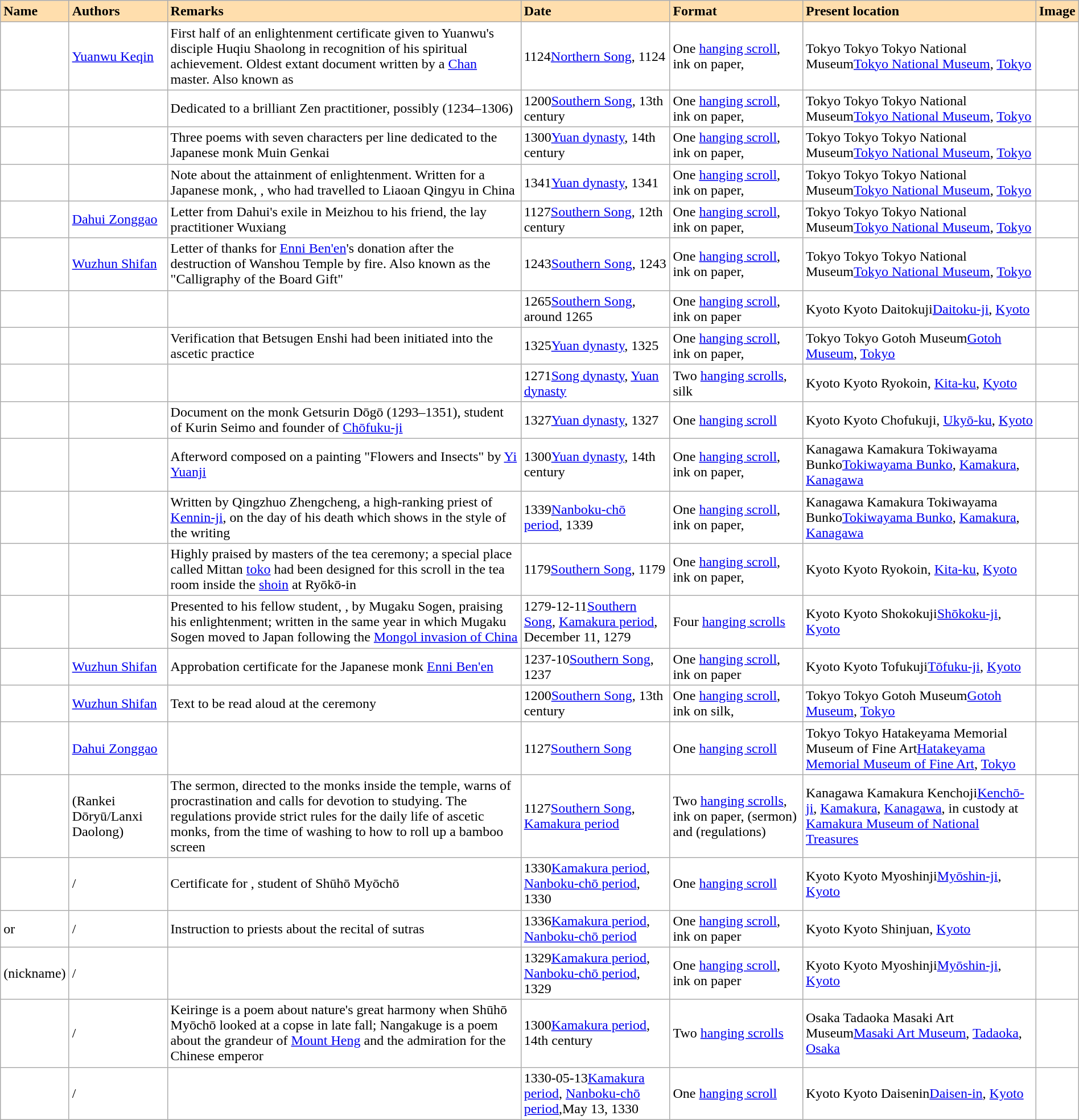<table class="wikitable sortable" style="width:100%; background:#fff;">
<tr>
<th style="text-align:left; background:#ffdead;">Name</th>
<th style="text-align:left; background:#ffdead;">Authors</th>
<th style="text-align:left; background:#ffdead;" class="unsortable">Remarks</th>
<th style="text-align:left; background:#ffdead;">Date</th>
<th style="text-align:left; background:#ffdead;">Format</th>
<th style="text-align:left; background:#ffdead;">Present location</th>
<th style="text-align:left; background:#ffdead;" class="unsortable">Image</th>
</tr>
<tr>
<td></td>
<td><a href='#'>Yuanwu Keqin</a></td>
<td>First half of an enlightenment certificate given to Yuanwu's disciple Huqiu Shaolong in recognition of his spiritual achievement. Oldest extant document written by a <a href='#'>Chan</a> master. Also known as </td>
<td><span>1124</span><a href='#'>Northern Song</a>, 1124</td>
<td>One <a href='#'>hanging scroll</a>, ink on paper, </td>
<td><span>Tokyo Tokyo Tokyo National Museum</span><a href='#'>Tokyo National Museum</a>, <a href='#'>Tokyo</a></td>
<td></td>
</tr>
<tr>
<td></td>
<td></td>
<td>Dedicated to a brilliant Zen practitioner, possibly  (1234–1306)</td>
<td><span>1200</span><a href='#'>Southern Song</a>, 13th century</td>
<td>One <a href='#'>hanging scroll</a>, ink on paper, </td>
<td><span>Tokyo Tokyo Tokyo National Museum</span><a href='#'>Tokyo National Museum</a>, <a href='#'>Tokyo</a></td>
<td></td>
</tr>
<tr>
<td></td>
<td></td>
<td>Three poems with seven characters per line dedicated to the Japanese monk Muin Genkai</td>
<td><span>1300</span><a href='#'>Yuan dynasty</a>, 14th century</td>
<td>One <a href='#'>hanging scroll</a>, ink on paper, </td>
<td><span>Tokyo Tokyo Tokyo National Museum</span><a href='#'>Tokyo National Museum</a>, <a href='#'>Tokyo</a></td>
<td></td>
</tr>
<tr>
<td></td>
<td></td>
<td>Note about the attainment of enlightenment. Written for a Japanese monk, , who had travelled to Liaoan Qingyu in China</td>
<td><span>1341</span><a href='#'>Yuan dynasty</a>, 1341</td>
<td>One <a href='#'>hanging scroll</a>, ink on paper, </td>
<td><span>Tokyo Tokyo Tokyo National Museum</span><a href='#'>Tokyo National Museum</a>, <a href='#'>Tokyo</a></td>
<td></td>
</tr>
<tr>
<td></td>
<td><a href='#'>Dahui Zonggao</a></td>
<td>Letter from Dahui's exile in Meizhou to his friend, the lay practitioner Wuxiang</td>
<td><span>1127</span><a href='#'>Southern Song</a>, 12th century</td>
<td>One <a href='#'>hanging scroll</a>, ink on paper, </td>
<td><span>Tokyo Tokyo Tokyo National Museum</span><a href='#'>Tokyo National Museum</a>, <a href='#'>Tokyo</a></td>
<td></td>
</tr>
<tr>
<td></td>
<td><a href='#'>Wuzhun Shifan</a></td>
<td>Letter of thanks for <a href='#'>Enni Ben'en</a>'s donation after the destruction of Wanshou Temple by fire. Also known as the "Calligraphy of the Board Gift"</td>
<td><span>1243</span><a href='#'>Southern Song</a>, 1243</td>
<td>One <a href='#'>hanging scroll</a>, ink on paper, </td>
<td><span>Tokyo Tokyo Tokyo National Museum</span><a href='#'>Tokyo National Museum</a>, <a href='#'>Tokyo</a></td>
<td></td>
</tr>
<tr>
<td></td>
<td></td>
<td></td>
<td><span>1265</span><a href='#'>Southern Song</a>, around 1265</td>
<td>One <a href='#'>hanging scroll</a>, ink on paper</td>
<td><span>Kyoto Kyoto Daitokuji</span><a href='#'>Daitoku-ji</a>, <a href='#'>Kyoto</a></td>
<td></td>
</tr>
<tr>
<td></td>
<td></td>
<td>Verification that Betsugen Enshi had been initiated into the ascetic practice</td>
<td><span>1325</span><a href='#'>Yuan dynasty</a>, 1325</td>
<td>One <a href='#'>hanging scroll</a>, ink on paper, </td>
<td><span>Tokyo Tokyo Gotoh Museum</span><a href='#'>Gotoh Museum</a>, <a href='#'>Tokyo</a></td>
<td></td>
</tr>
<tr>
<td></td>
<td></td>
<td></td>
<td><span>1271</span><a href='#'>Song dynasty</a>, <a href='#'>Yuan dynasty</a></td>
<td>Two <a href='#'>hanging scrolls</a>, silk</td>
<td><span>Kyoto Kyoto Ryokoin</span>, <a href='#'>Kita-ku</a>, <a href='#'>Kyoto</a></td>
<td></td>
</tr>
<tr>
<td></td>
<td></td>
<td>Document on the monk Getsurin Dōgō (1293–1351), student of Kurin Seimo and founder of <a href='#'>Chōfuku-ji</a></td>
<td><span>1327</span><a href='#'>Yuan dynasty</a>, 1327</td>
<td>One <a href='#'>hanging scroll</a></td>
<td><span>Kyoto Kyoto Chofukuji</span>, <a href='#'>Ukyō-ku</a>, <a href='#'>Kyoto</a></td>
<td></td>
</tr>
<tr>
<td></td>
<td></td>
<td>Afterword composed on a painting "Flowers and Insects" by <a href='#'>Yi Yuanji</a></td>
<td><span>1300</span><a href='#'>Yuan dynasty</a>, 14th century</td>
<td>One <a href='#'>hanging scroll</a>, ink on paper, </td>
<td><span>Kanagawa Kamakura Tokiwayama Bunko</span><a href='#'>Tokiwayama Bunko</a>, <a href='#'>Kamakura</a>, <a href='#'>Kanagawa</a></td>
<td></td>
</tr>
<tr>
<td></td>
<td></td>
<td>Written by Qingzhuo Zhengcheng, a high-ranking priest of <a href='#'>Kennin-ji</a>, on the day of his death which shows in the style of the writing</td>
<td><span>1339</span><a href='#'>Nanboku-chō period</a>, 1339</td>
<td>One <a href='#'>hanging scroll</a>, ink on paper, </td>
<td><span>Kanagawa Kamakura Tokiwayama Bunko</span><a href='#'>Tokiwayama Bunko</a>, <a href='#'>Kamakura</a>, <a href='#'>Kanagawa</a></td>
<td></td>
</tr>
<tr>
<td></td>
<td></td>
<td>Highly praised by masters of the tea ceremony; a special place called Mittan <a href='#'>toko</a> had been designed for this scroll in the tea room inside the <a href='#'>shoin</a> at Ryōkō-in</td>
<td><span>1179</span><a href='#'>Southern Song</a>, 1179</td>
<td>One <a href='#'>hanging scroll</a>, ink on paper, </td>
<td><span>Kyoto Kyoto Ryokoin</span>, <a href='#'>Kita-ku</a>, <a href='#'>Kyoto</a></td>
<td></td>
</tr>
<tr>
<td></td>
<td></td>
<td>Presented to his fellow student, , by Mugaku Sogen, praising his enlightenment; written in the same year in which Mugaku Sogen moved to Japan following the <a href='#'>Mongol invasion of China</a></td>
<td><span>1279-12-11</span><a href='#'>Southern Song</a>, <a href='#'>Kamakura period</a>, December 11, 1279</td>
<td>Four <a href='#'>hanging scrolls</a></td>
<td><span>Kyoto Kyoto Shokokuji</span><a href='#'>Shōkoku-ji</a>, <a href='#'>Kyoto</a></td>
<td></td>
</tr>
<tr>
<td></td>
<td><a href='#'>Wuzhun Shifan</a></td>
<td>Approbation certificate for the Japanese monk <a href='#'>Enni Ben'en</a></td>
<td><span>1237-10</span><a href='#'>Southern Song</a>, 1237</td>
<td>One <a href='#'>hanging scroll</a>, ink on paper</td>
<td><span>Kyoto Kyoto Tofukuji</span><a href='#'>Tōfuku-ji</a>, <a href='#'>Kyoto</a></td>
<td></td>
</tr>
<tr>
<td></td>
<td><a href='#'>Wuzhun Shifan</a></td>
<td>Text to be read aloud at the  ceremony</td>
<td><span>1200</span><a href='#'>Southern Song</a>, 13th century</td>
<td>One <a href='#'>hanging scroll</a>, ink on silk, </td>
<td><span>Tokyo Tokyo Gotoh Museum</span><a href='#'>Gotoh Museum</a>, <a href='#'>Tokyo</a></td>
<td></td>
</tr>
<tr>
<td></td>
<td><a href='#'>Dahui Zonggao</a></td>
<td></td>
<td><span>1127</span><a href='#'>Southern Song</a></td>
<td>One <a href='#'>hanging scroll</a></td>
<td><span>Tokyo Tokyo Hatakeyama Memorial Museum of Fine Art</span><a href='#'>Hatakeyama Memorial Museum of Fine Art</a>, <a href='#'>Tokyo</a></td>
<td></td>
</tr>
<tr>
<td></td>
<td> (Rankei Dōryū/Lanxi Daolong)</td>
<td>The sermon, directed to the monks inside the temple, warns of procrastination and calls for devotion to studying. The regulations provide strict rules for the daily life of ascetic monks, from the time of washing to how to roll up a bamboo screen</td>
<td><span>1127</span><a href='#'>Southern Song</a>, <a href='#'>Kamakura period</a></td>
<td>Two <a href='#'>hanging scrolls</a>, ink on paper,  (sermon) and  (regulations)</td>
<td><span>Kanagawa Kamakura Kenchoji</span><a href='#'>Kenchō-ji</a>, <a href='#'>Kamakura</a>, <a href='#'>Kanagawa</a>, in custody at <a href='#'>Kamakura Museum of National Treasures</a></td>
<td> </td>
</tr>
<tr>
<td></td>
<td>/</td>
<td>Certificate for , student of Shūhō Myōchō</td>
<td><span>1330</span><a href='#'>Kamakura period</a>, <a href='#'>Nanboku-chō period</a>, 1330</td>
<td>One <a href='#'>hanging scroll</a></td>
<td><span>Kyoto Kyoto Myoshinji</span><a href='#'>Myōshin-ji</a>, <a href='#'>Kyoto</a></td>
<td></td>
</tr>
<tr>
<td> or </td>
<td>/</td>
<td>Instruction to priests about the recital of sutras</td>
<td><span>1336</span><a href='#'>Kamakura period</a>, <a href='#'>Nanboku-chō period</a></td>
<td>One <a href='#'>hanging scroll</a>, ink on paper</td>
<td><span>Kyoto Kyoto Shinjuan</span>, <a href='#'>Kyoto</a></td>
<td></td>
</tr>
<tr>
<td> (nickname)</td>
<td>/</td>
<td></td>
<td><span>1329</span><a href='#'>Kamakura period</a>, <a href='#'>Nanboku-chō period</a>, 1329</td>
<td>One <a href='#'>hanging scroll</a>, ink on paper</td>
<td><span>Kyoto Kyoto Myoshinji</span><a href='#'>Myōshin-ji</a>, <a href='#'>Kyoto</a></td>
<td></td>
</tr>
<tr>
<td></td>
<td>/</td>
<td>Keiringe is a poem about nature's great harmony when Shūhō Myōchō looked at a copse in late fall; Nangakuge is a poem about the grandeur of <a href='#'>Mount Heng</a> and the admiration for the Chinese emperor</td>
<td><span>1300</span><a href='#'>Kamakura period</a>, 14th century</td>
<td>Two <a href='#'>hanging scrolls</a></td>
<td><span>Osaka Tadaoka Masaki Art Museum</span><a href='#'>Masaki Art Museum</a>, <a href='#'>Tadaoka</a>, <a href='#'>Osaka</a></td>
<td></td>
</tr>
<tr>
<td></td>
<td>/</td>
<td></td>
<td><span>1330-05-13</span><a href='#'>Kamakura period</a>, <a href='#'>Nanboku-chō period</a>,May 13, 1330</td>
<td>One <a href='#'>hanging scroll</a></td>
<td><span>Kyoto Kyoto Daisenin</span><a href='#'>Daisen-in</a>, <a href='#'>Kyoto</a></td>
<td></td>
</tr>
</table>
